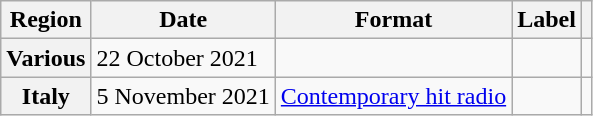<table class="wikitable plainrowheaders">
<tr>
<th scope="col">Region</th>
<th scope="col">Date</th>
<th scope="col">Format</th>
<th scope="col">Label</th>
<th scope="col"></th>
</tr>
<tr>
<th scope="row">Various</th>
<td>22 October 2021</td>
<td></td>
<td></td>
<td align="center"></td>
</tr>
<tr>
<th scope="row">Italy</th>
<td>5 November 2021</td>
<td><a href='#'>Contemporary hit radio</a></td>
<td></td>
<td align="center"></td>
</tr>
</table>
